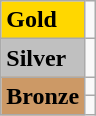<table class="wikitable">
<tr>
<td bgcolor="gold"><strong>Gold</strong></td>
<td></td>
</tr>
<tr>
<td bgcolor="silver"><strong>Silver</strong></td>
<td></td>
</tr>
<tr>
<td rowspan="2" bgcolor="#cc9966"><strong>Bronze</strong></td>
<td></td>
</tr>
<tr>
<td></td>
</tr>
</table>
